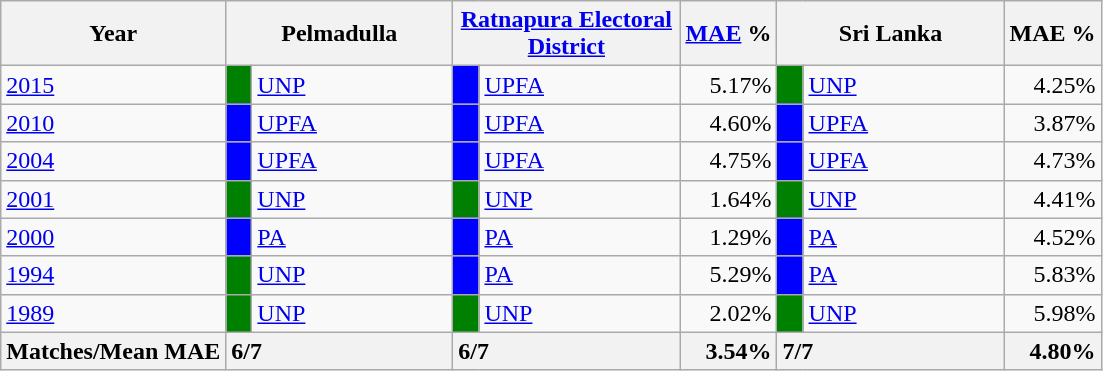<table class="wikitable">
<tr>
<th>Year</th>
<th colspan="2" width="144px">Pelmadulla</th>
<th colspan="2" width="144px"><a href='#'>Ratnapura Electoral District</a></th>
<th><a href='#'>MAE</a> %</th>
<th colspan="2" width="144px">Sri Lanka</th>
<th>MAE %</th>
</tr>
<tr>
<td><a href='#'>2015</a></td>
<td style="background-color:green;" width="10px"></td>
<td style="text-align:left;"><a href='#'>UNP</a></td>
<td style="background-color:blue;" width="10px"></td>
<td style="text-align:left;"><a href='#'>UPFA</a></td>
<td style="text-align:right;">5.17%</td>
<td style="background-color:green;" width="10px"></td>
<td style="text-align:left;"><a href='#'>UNP</a></td>
<td style="text-align:right;">4.25%</td>
</tr>
<tr>
<td><a href='#'>2010</a></td>
<td style="background-color:blue;" width="10px"></td>
<td style="text-align:left;"><a href='#'>UPFA</a></td>
<td style="background-color:blue;" width="10px"></td>
<td style="text-align:left;"><a href='#'>UPFA</a></td>
<td style="text-align:right;">4.60%</td>
<td style="background-color:blue;" width="10px"></td>
<td style="text-align:left;"><a href='#'>UPFA</a></td>
<td style="text-align:right;">3.87%</td>
</tr>
<tr>
<td><a href='#'>2004</a></td>
<td style="background-color:blue;" width="10px"></td>
<td style="text-align:left;"><a href='#'>UPFA</a></td>
<td style="background-color:blue;" width="10px"></td>
<td style="text-align:left;"><a href='#'>UPFA</a></td>
<td style="text-align:right;">4.75%</td>
<td style="background-color:blue;" width="10px"></td>
<td style="text-align:left;"><a href='#'>UPFA</a></td>
<td style="text-align:right;">4.73%</td>
</tr>
<tr>
<td><a href='#'>2001</a></td>
<td style="background-color:green;" width="10px"></td>
<td style="text-align:left;"><a href='#'>UNP</a></td>
<td style="background-color:green;" width="10px"></td>
<td style="text-align:left;"><a href='#'>UNP</a></td>
<td style="text-align:right;">1.64%</td>
<td style="background-color:green;" width="10px"></td>
<td style="text-align:left;"><a href='#'>UNP</a></td>
<td style="text-align:right;">4.41%</td>
</tr>
<tr>
<td><a href='#'>2000</a></td>
<td style="background-color:blue;" width="10px"></td>
<td style="text-align:left;"><a href='#'>PA</a></td>
<td style="background-color:blue;" width="10px"></td>
<td style="text-align:left;"><a href='#'>PA</a></td>
<td style="text-align:right;">1.29%</td>
<td style="background-color:blue;" width="10px"></td>
<td style="text-align:left;"><a href='#'>PA</a></td>
<td style="text-align:right;">4.52%</td>
</tr>
<tr>
<td><a href='#'>1994</a></td>
<td style="background-color:green;" width="10px"></td>
<td style="text-align:left;"><a href='#'>UNP</a></td>
<td style="background-color:blue;" width="10px"></td>
<td style="text-align:left;"><a href='#'>PA</a></td>
<td style="text-align:right;">5.29%</td>
<td style="background-color:blue;" width="10px"></td>
<td style="text-align:left;"><a href='#'>PA</a></td>
<td style="text-align:right;">5.83%</td>
</tr>
<tr>
<td><a href='#'>1989</a></td>
<td style="background-color:green;" width="10px"></td>
<td style="text-align:left;"><a href='#'>UNP</a></td>
<td style="background-color:green;" width="10px"></td>
<td style="text-align:left;"><a href='#'>UNP</a></td>
<td style="text-align:right;">2.02%</td>
<td style="background-color:green;" width="10px"></td>
<td style="text-align:left;"><a href='#'>UNP</a></td>
<td style="text-align:right;">5.98%</td>
</tr>
<tr>
<th>Matches/Mean MAE</th>
<th style="text-align:left;"colspan="2" width="144px">6/7</th>
<th style="text-align:left;"colspan="2" width="144px">6/7</th>
<th style="text-align:right;">3.54%</th>
<th style="text-align:left;"colspan="2" width="144px">7/7</th>
<th style="text-align:right;">4.80%</th>
</tr>
</table>
